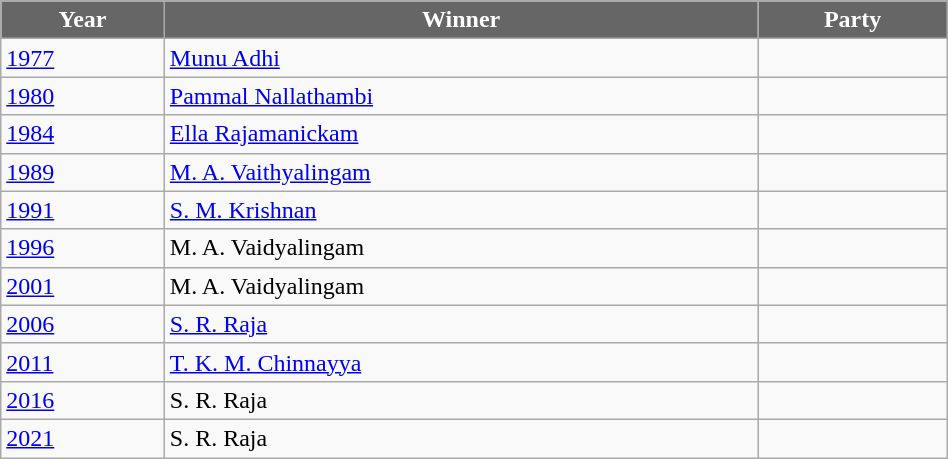<table class="wikitable" width="50%">
<tr>
<th style="background-color:#666666; color:white">Year</th>
<th style="background-color:#666666; color:white">Winner</th>
<th style="background-color:#666666; color:white" colspan="2">Party</th>
</tr>
<tr>
<td><a href='#'>1977</a></td>
<td><a href='#'>Munu Adhi</a></td>
<td></td>
</tr>
<tr>
<td><a href='#'>1980</a></td>
<td><a href='#'>Pammal Nallathambi</a></td>
<td></td>
</tr>
<tr>
<td><a href='#'>1984</a></td>
<td><a href='#'>Ella Rajamanickam</a></td>
<td></td>
</tr>
<tr>
<td><a href='#'>1989</a></td>
<td><a href='#'>M. A. Vaithyalingam</a></td>
<td></td>
</tr>
<tr>
<td><a href='#'>1991</a></td>
<td><a href='#'>S. M. Krishnan</a></td>
<td></td>
</tr>
<tr>
<td><a href='#'>1996</a></td>
<td>M. A. Vaidyalingam</td>
<td></td>
</tr>
<tr>
<td><a href='#'>2001</a></td>
<td>M. A. Vaidyalingam</td>
<td></td>
</tr>
<tr>
<td><a href='#'>2006</a></td>
<td><a href='#'>S. R. Raja</a></td>
<td></td>
</tr>
<tr>
<td><a href='#'>2011</a></td>
<td><a href='#'>T. K. M. Chinnayya</a></td>
<td></td>
</tr>
<tr>
<td><a href='#'>2016</a></td>
<td>S. R. Raja</td>
<td></td>
</tr>
<tr>
<td><a href='#'>2021</a></td>
<td>S. R. Raja</td>
<td></td>
</tr>
</table>
